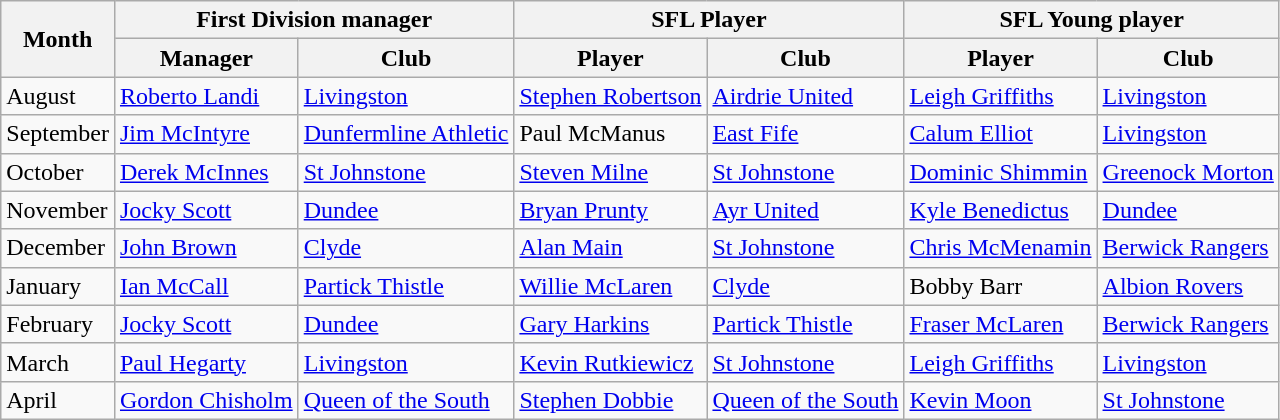<table class="wikitable" style="font-size:100%">
<tr>
<th rowspan=2>Month</th>
<th colspan=2>First Division manager</th>
<th colspan=2>SFL Player</th>
<th colspan=2>SFL Young player</th>
</tr>
<tr>
<th>Manager</th>
<th>Club</th>
<th>Player</th>
<th>Club</th>
<th>Player</th>
<th>Club</th>
</tr>
<tr>
<td>August</td>
<td> <a href='#'>Roberto Landi</a></td>
<td><a href='#'>Livingston</a></td>
<td> <a href='#'>Stephen Robertson</a></td>
<td><a href='#'>Airdrie United</a></td>
<td> <a href='#'>Leigh Griffiths</a></td>
<td><a href='#'>Livingston</a></td>
</tr>
<tr>
<td>September</td>
<td> <a href='#'>Jim McIntyre</a></td>
<td><a href='#'>Dunfermline Athletic</a></td>
<td> Paul McManus</td>
<td><a href='#'>East Fife</a></td>
<td> <a href='#'>Calum Elliot</a></td>
<td><a href='#'>Livingston</a></td>
</tr>
<tr>
<td>October</td>
<td> <a href='#'>Derek McInnes</a></td>
<td><a href='#'>St Johnstone</a></td>
<td> <a href='#'>Steven Milne</a></td>
<td><a href='#'>St Johnstone</a></td>
<td> <a href='#'>Dominic Shimmin</a></td>
<td><a href='#'>Greenock Morton</a></td>
</tr>
<tr>
<td>November</td>
<td> <a href='#'>Jocky Scott</a></td>
<td><a href='#'>Dundee</a></td>
<td> <a href='#'>Bryan Prunty</a></td>
<td><a href='#'>Ayr United</a></td>
<td> <a href='#'>Kyle Benedictus</a></td>
<td><a href='#'>Dundee</a></td>
</tr>
<tr>
<td>December</td>
<td> <a href='#'>John Brown</a></td>
<td><a href='#'>Clyde</a></td>
<td> <a href='#'>Alan Main</a></td>
<td><a href='#'>St Johnstone</a></td>
<td> <a href='#'>Chris McMenamin</a></td>
<td><a href='#'>Berwick Rangers</a></td>
</tr>
<tr>
<td>January</td>
<td> <a href='#'>Ian McCall</a></td>
<td><a href='#'>Partick Thistle</a></td>
<td> <a href='#'>Willie McLaren</a></td>
<td><a href='#'>Clyde</a></td>
<td> Bobby Barr</td>
<td><a href='#'>Albion Rovers</a></td>
</tr>
<tr>
<td>February</td>
<td> <a href='#'>Jocky Scott</a></td>
<td><a href='#'>Dundee</a></td>
<td> <a href='#'>Gary Harkins</a></td>
<td><a href='#'>Partick Thistle</a></td>
<td> <a href='#'>Fraser McLaren</a></td>
<td><a href='#'>Berwick Rangers</a></td>
</tr>
<tr>
<td>March</td>
<td> <a href='#'>Paul Hegarty</a></td>
<td><a href='#'>Livingston</a></td>
<td> <a href='#'>Kevin Rutkiewicz</a></td>
<td><a href='#'>St Johnstone</a></td>
<td> <a href='#'>Leigh Griffiths</a></td>
<td><a href='#'>Livingston</a></td>
</tr>
<tr>
<td>April</td>
<td> <a href='#'>Gordon Chisholm</a></td>
<td><a href='#'>Queen of the South</a></td>
<td> <a href='#'>Stephen Dobbie</a></td>
<td><a href='#'>Queen of the South</a></td>
<td> <a href='#'>Kevin Moon</a></td>
<td><a href='#'>St Johnstone</a></td>
</tr>
</table>
